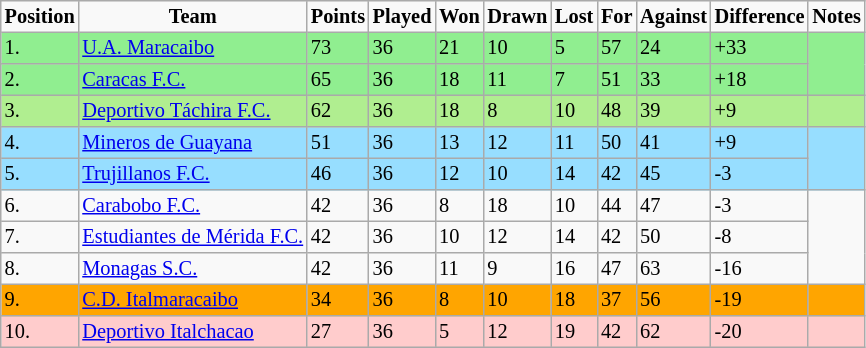<table border="2" cellpadding="2" cellspacing="0" style="margin: 0; background: #f9f9f9; border: 1px #aaa solid; border-collapse: collapse; font-size: 85%;">
<tr>
<th>Position</th>
<th>Team</th>
<th>Points</th>
<th>Played</th>
<th>Won</th>
<th>Drawn</th>
<th>Lost</th>
<th>For</th>
<th>Against</th>
<th>Difference</th>
<th>Notes</th>
</tr>
<tr style="background: #90EE90;">
<td>1.</td>
<td><a href='#'>U.A. Maracaibo</a></td>
<td>73</td>
<td>36</td>
<td>21</td>
<td>10</td>
<td>5</td>
<td>57</td>
<td>24</td>
<td>+33</td>
<td rowspan="2"></td>
</tr>
<tr style="background: #90EE90;">
<td>2.</td>
<td><a href='#'>Caracas F.C.</a></td>
<td>65</td>
<td>36</td>
<td>18</td>
<td>11</td>
<td>7</td>
<td>51</td>
<td>33</td>
<td>+18</td>
</tr>
<tr style="background: #B0EE90;">
<td>3.</td>
<td><a href='#'>Deportivo Táchira F.C.</a></td>
<td>62</td>
<td>36</td>
<td>18</td>
<td>8</td>
<td>10</td>
<td>48</td>
<td>39</td>
<td>+9</td>
<td></td>
</tr>
<tr style="background: #97DEFF;">
<td>4.</td>
<td><a href='#'>Mineros de Guayana</a></td>
<td>51</td>
<td>36</td>
<td>13</td>
<td>12</td>
<td>11</td>
<td>50</td>
<td>41</td>
<td>+9</td>
<td rowspan="2"></td>
</tr>
<tr style="background:#97DEFF;">
<td>5.</td>
<td><a href='#'>Trujillanos F.C.</a></td>
<td>46</td>
<td>36</td>
<td>12</td>
<td>10</td>
<td>14</td>
<td>42</td>
<td>45</td>
<td>-3</td>
</tr>
<tr>
<td>6.</td>
<td><a href='#'>Carabobo F.C.</a></td>
<td>42</td>
<td>36</td>
<td>8</td>
<td>18</td>
<td>10</td>
<td>44</td>
<td>47</td>
<td>-3</td>
</tr>
<tr>
<td>7.</td>
<td><a href='#'>Estudiantes de Mérida F.C.</a></td>
<td>42</td>
<td>36</td>
<td>10</td>
<td>12</td>
<td>14</td>
<td>42</td>
<td>50</td>
<td>-8</td>
</tr>
<tr>
<td>8.</td>
<td><a href='#'>Monagas S.C.</a></td>
<td>42</td>
<td>36</td>
<td>11</td>
<td>9</td>
<td>16</td>
<td>47</td>
<td>63</td>
<td>-16</td>
</tr>
<tr style="background: #FFA500;">
<td>9.</td>
<td><a href='#'>C.D. Italmaracaibo</a></td>
<td>34</td>
<td>36</td>
<td>8</td>
<td>10</td>
<td>18</td>
<td>37</td>
<td>56</td>
<td>-19</td>
<td></td>
</tr>
<tr style="background: #FFCCCC;">
<td>10.</td>
<td><a href='#'>Deportivo Italchacao</a></td>
<td>27</td>
<td>36</td>
<td>5</td>
<td>12</td>
<td>19</td>
<td>42</td>
<td>62</td>
<td>-20</td>
<td></td>
</tr>
</table>
